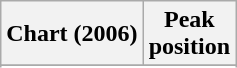<table class="wikitable sortable">
<tr>
<th>Chart (2006)</th>
<th>Peak<br>position</th>
</tr>
<tr>
</tr>
<tr>
</tr>
</table>
